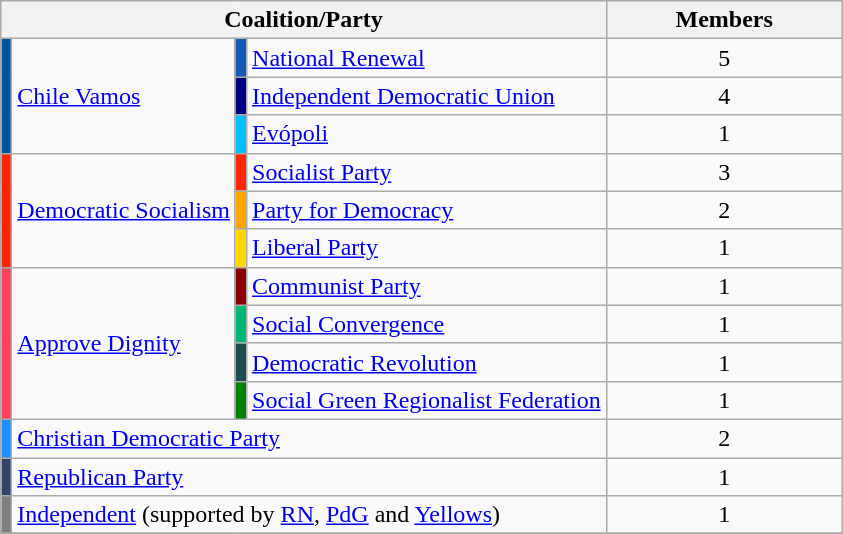<table class="wikitable centre">
<tr>
<th colspan="4">Coalition/Party</th>
<th width="150px">Members</th>
</tr>
<tr>
<td rowspan="3" bgcolor="#0054A0"></td>
<td rowspan="3"> <a href='#'>Chile Vamos</a></td>
<td bgcolor="#135BB8"></td>
<td><a href='#'>National Renewal</a></td>
<td align="center">5</td>
</tr>
<tr>
<td bgcolor="#000080"></td>
<td><a href='#'>Independent Democratic Union</a></td>
<td align="center">4</td>
</tr>
<tr>
<td bgcolor="#00BFFF"></td>
<td><a href='#'>Evópoli</a></td>
<td align="center">1</td>
</tr>
<tr>
<td rowspan="3" bgcolor="#FF2400"></td>
<td rowspan="3"> <a href='#'>Democratic Socialism</a></td>
<td bgcolor="#FF2400"></td>
<td><a href='#'>Socialist Party</a></td>
<td align="center">3</td>
</tr>
<tr>
<td bgcolor="#FFA500"></td>
<td><a href='#'>Party for Democracy</a></td>
<td align="center">2</td>
</tr>
<tr>
<td bgcolor="#FFD700"></td>
<td><a href='#'>Liberal Party</a></td>
<td align="center">1</td>
</tr>
<tr>
<td rowspan="4" bgcolor="#FC415C"></td>
<td rowspan="4"> <a href='#'>Approve Dignity</a></td>
<td bgcolor="#8B0000"></td>
<td><a href='#'>Communist Party</a></td>
<td align="center">1</td>
</tr>
<tr>
<td bgcolor="#00B771"></td>
<td><a href='#'>Social Convergence</a></td>
<td align="center">1</td>
</tr>
<tr>
<td bgcolor="#1D4C4F"></td>
<td><a href='#'>Democratic Revolution</a></td>
<td align="center">1</td>
</tr>
<tr>
<td bgcolor="#008000"></td>
<td><a href='#'>Social Green Regionalist Federation</a></td>
<td align="center">1</td>
</tr>
<tr>
<td bgcolor="#1E90FF"></td>
<td colspan="3"> <a href='#'>Christian Democratic Party</a></td>
<td align="center">2</td>
</tr>
<tr>
<td bgcolor="#31446C"></td>
<td colspan="3"> <a href='#'>Republican Party</a></td>
<td align="center">1</td>
</tr>
<tr>
<td bgcolor="#808080"></td>
<td colspan="3"><a href='#'>Independent</a> (supported by <a href='#'>RN</a>, <a href='#'>PdG</a> and <a href='#'>Yellows</a>)</td>
<td align="center">1</td>
</tr>
<tr>
</tr>
</table>
